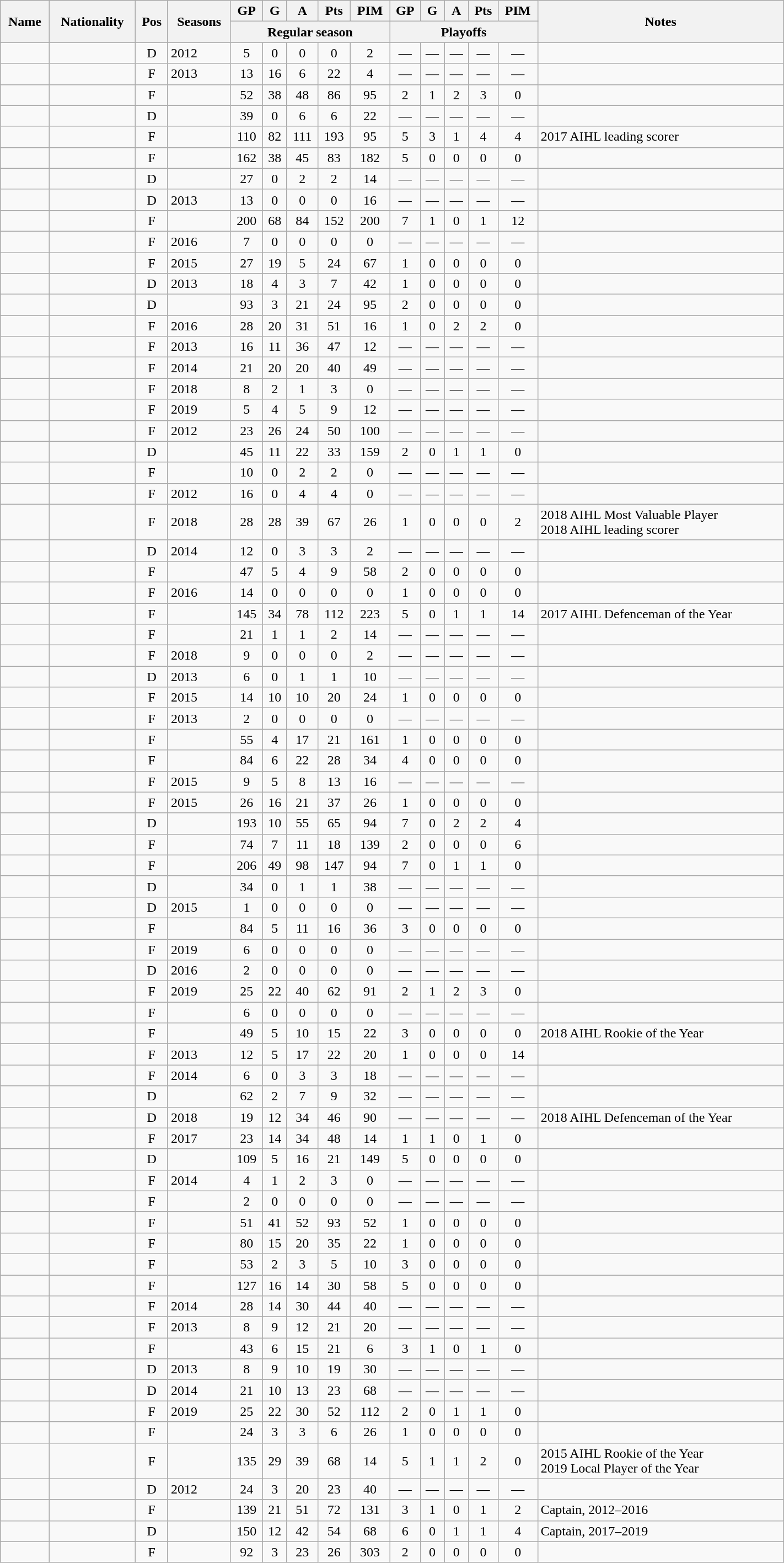<table class="wikitable sortable" style="text-align:center; width:75%">
<tr>
<th rowspan="2">Name</th>
<th rowspan="2">Nationality</th>
<th rowspan="2">Pos</th>
<th rowspan="2">Seasons</th>
<th>GP</th>
<th>G</th>
<th>A</th>
<th>Pts</th>
<th>PIM</th>
<th>GP</th>
<th>G</th>
<th>A</th>
<th>Pts</th>
<th>PIM</th>
<th rowspan="2" class="unsortable">Notes</th>
</tr>
<tr class="unsortable">
<th colspan="5">Regular season</th>
<th colspan="5">Playoffs</th>
</tr>
<tr>
<td align="left"></td>
<td align="left"></td>
<td>D</td>
<td align="left">2012</td>
<td>5</td>
<td>0</td>
<td>0</td>
<td>0</td>
<td>2</td>
<td>—</td>
<td>—</td>
<td>—</td>
<td>—</td>
<td>—</td>
<td></td>
</tr>
<tr>
<td align="left"></td>
<td align="left"></td>
<td>F</td>
<td align="left">2013</td>
<td>13</td>
<td>16</td>
<td>6</td>
<td>22</td>
<td>4</td>
<td>—</td>
<td>—</td>
<td>—</td>
<td>—</td>
<td>—</td>
<td></td>
</tr>
<tr>
<td align="left"></td>
<td align="left"></td>
<td>F</td>
<td align="left"></td>
<td>52</td>
<td>38</td>
<td>48</td>
<td>86</td>
<td>95</td>
<td>2</td>
<td>1</td>
<td>2</td>
<td>3</td>
<td>0</td>
<td></td>
</tr>
<tr>
<td align="left"></td>
<td align="left"></td>
<td>D</td>
<td align="left"></td>
<td>39</td>
<td>0</td>
<td>6</td>
<td>6</td>
<td>22</td>
<td>—</td>
<td>—</td>
<td>—</td>
<td>—</td>
<td>—</td>
<td></td>
</tr>
<tr>
<td align="left"></td>
<td align="left"></td>
<td>F</td>
<td align="left"></td>
<td>110</td>
<td>82</td>
<td>111</td>
<td>193</td>
<td>95</td>
<td>5</td>
<td>3</td>
<td>1</td>
<td>4</td>
<td>4</td>
<td align="left">2017 AIHL leading scorer</td>
</tr>
<tr>
<td align="left"></td>
<td align="left"></td>
<td>F</td>
<td align="left"></td>
<td>162</td>
<td>38</td>
<td>45</td>
<td>83</td>
<td>182</td>
<td>5</td>
<td>0</td>
<td>0</td>
<td>0</td>
<td>0</td>
<td></td>
</tr>
<tr>
<td align="left"></td>
<td align="left"></td>
<td>D</td>
<td align="left"></td>
<td>27</td>
<td>0</td>
<td>2</td>
<td>2</td>
<td>14</td>
<td>—</td>
<td>—</td>
<td>—</td>
<td>—</td>
<td>—</td>
<td></td>
</tr>
<tr>
<td align="left"></td>
<td align="left"></td>
<td>D</td>
<td align="left">2013</td>
<td>13</td>
<td>0</td>
<td>0</td>
<td>0</td>
<td>16</td>
<td>—</td>
<td>—</td>
<td>—</td>
<td>—</td>
<td>—</td>
<td></td>
</tr>
<tr>
<td align="left"></td>
<td align="left"></td>
<td>F</td>
<td align="left"></td>
<td>200</td>
<td>68</td>
<td>84</td>
<td>152</td>
<td>200</td>
<td>7</td>
<td>1</td>
<td>0</td>
<td>1</td>
<td>12</td>
<td></td>
</tr>
<tr>
<td align="left"></td>
<td align="left"></td>
<td>F</td>
<td align="left">2016</td>
<td>7</td>
<td>0</td>
<td>0</td>
<td>0</td>
<td>0</td>
<td>—</td>
<td>—</td>
<td>—</td>
<td>—</td>
<td>—</td>
<td></td>
</tr>
<tr>
<td align="left"></td>
<td align="left"></td>
<td>F</td>
<td align="left">2015</td>
<td>27</td>
<td>19</td>
<td>5</td>
<td>24</td>
<td>67</td>
<td>1</td>
<td>0</td>
<td>0</td>
<td>0</td>
<td>0</td>
<td></td>
</tr>
<tr>
<td align="left"></td>
<td align="left"></td>
<td>D</td>
<td align="left">2013</td>
<td>18</td>
<td>4</td>
<td>3</td>
<td>7</td>
<td>42</td>
<td>1</td>
<td>0</td>
<td>0</td>
<td>0</td>
<td>0</td>
<td></td>
</tr>
<tr>
<td align="left"></td>
<td align="left"></td>
<td>D</td>
<td align="left"></td>
<td>93</td>
<td>3</td>
<td>21</td>
<td>24</td>
<td>95</td>
<td>2</td>
<td>0</td>
<td>0</td>
<td>0</td>
<td>0</td>
<td></td>
</tr>
<tr>
<td align="left"></td>
<td align="left"></td>
<td>F</td>
<td align="left">2016</td>
<td>28</td>
<td>20</td>
<td>31</td>
<td>51</td>
<td>16</td>
<td>1</td>
<td>0</td>
<td>2</td>
<td>2</td>
<td>0</td>
<td></td>
</tr>
<tr>
<td align="left"></td>
<td align="left"></td>
<td>F</td>
<td align="left">2013</td>
<td>16</td>
<td>11</td>
<td>36</td>
<td>47</td>
<td>12</td>
<td>—</td>
<td>—</td>
<td>—</td>
<td>—</td>
<td>—</td>
<td></td>
</tr>
<tr>
<td align="left"></td>
<td align="left"></td>
<td>F</td>
<td align="left">2014</td>
<td>21</td>
<td>20</td>
<td>20</td>
<td>40</td>
<td>49</td>
<td>—</td>
<td>—</td>
<td>—</td>
<td>—</td>
<td>—</td>
<td></td>
</tr>
<tr>
<td align="left"></td>
<td align="left"></td>
<td>F</td>
<td align="left">2018</td>
<td>8</td>
<td>2</td>
<td>1</td>
<td>3</td>
<td>0</td>
<td>—</td>
<td>—</td>
<td>—</td>
<td>—</td>
<td>—</td>
<td></td>
</tr>
<tr>
<td align="left"></td>
<td align="left"></td>
<td>F</td>
<td align="left">2019</td>
<td>5</td>
<td>4</td>
<td>5</td>
<td>9</td>
<td>12</td>
<td>—</td>
<td>—</td>
<td>—</td>
<td>—</td>
<td>—</td>
<td></td>
</tr>
<tr>
<td align="left"></td>
<td align="left"></td>
<td>F</td>
<td align="left">2012</td>
<td>23</td>
<td>26</td>
<td>24</td>
<td>50</td>
<td>100</td>
<td>—</td>
<td>—</td>
<td>—</td>
<td>—</td>
<td>—</td>
<td></td>
</tr>
<tr>
<td align="left"></td>
<td align="left"></td>
<td>D</td>
<td align="left"></td>
<td>45</td>
<td>11</td>
<td>22</td>
<td>33</td>
<td>159</td>
<td>2</td>
<td>0</td>
<td>1</td>
<td>1</td>
<td>0</td>
<td></td>
</tr>
<tr>
<td align="left"></td>
<td align="left"></td>
<td>F</td>
<td align="left"></td>
<td>10</td>
<td>0</td>
<td>2</td>
<td>2</td>
<td>0</td>
<td>—</td>
<td>—</td>
<td>—</td>
<td>—</td>
<td>—</td>
<td></td>
</tr>
<tr>
<td align="left"></td>
<td align="left"></td>
<td>F</td>
<td align="left">2012</td>
<td>16</td>
<td>0</td>
<td>4</td>
<td>4</td>
<td>0</td>
<td>—</td>
<td>—</td>
<td>—</td>
<td>—</td>
<td>—</td>
<td></td>
</tr>
<tr>
<td align="left"></td>
<td align="left"></td>
<td>F</td>
<td align="left">2018</td>
<td>28</td>
<td>28</td>
<td>39</td>
<td>67</td>
<td>26</td>
<td>1</td>
<td>0</td>
<td>0</td>
<td>0</td>
<td>2</td>
<td align="left">2018 AIHL Most Valuable Player<br>2018 AIHL leading scorer</td>
</tr>
<tr>
<td align="left"></td>
<td align="left"></td>
<td>D</td>
<td align="left">2014</td>
<td>12</td>
<td>0</td>
<td>3</td>
<td>3</td>
<td>2</td>
<td>—</td>
<td>—</td>
<td>—</td>
<td>—</td>
<td>—</td>
<td></td>
</tr>
<tr>
<td align="left"></td>
<td align="left"></td>
<td>F</td>
<td align="left"></td>
<td>47</td>
<td>5</td>
<td>4</td>
<td>9</td>
<td>58</td>
<td>2</td>
<td>0</td>
<td>0</td>
<td>0</td>
<td>0</td>
<td></td>
</tr>
<tr>
<td align="left"></td>
<td align="left"></td>
<td>F</td>
<td align="left">2016</td>
<td>14</td>
<td>0</td>
<td>0</td>
<td>0</td>
<td>0</td>
<td>1</td>
<td>0</td>
<td>0</td>
<td>0</td>
<td>0</td>
<td></td>
</tr>
<tr>
<td align="left"></td>
<td align="left"></td>
<td>F</td>
<td align="left"></td>
<td>145</td>
<td>34</td>
<td>78</td>
<td>112</td>
<td>223</td>
<td>5</td>
<td>0</td>
<td>1</td>
<td>1</td>
<td>14</td>
<td align="left">2017 AIHL Defenceman of the Year</td>
</tr>
<tr>
<td align="left"></td>
<td align="left"></td>
<td>F</td>
<td align="left"></td>
<td>21</td>
<td>1</td>
<td>1</td>
<td>2</td>
<td>14</td>
<td>—</td>
<td>—</td>
<td>—</td>
<td>—</td>
<td>—</td>
<td></td>
</tr>
<tr>
<td align="left"></td>
<td align="left"></td>
<td>F</td>
<td align="left">2018</td>
<td>9</td>
<td>0</td>
<td>0</td>
<td>0</td>
<td>2</td>
<td>—</td>
<td>—</td>
<td>—</td>
<td>—</td>
<td>—</td>
<td></td>
</tr>
<tr>
<td align="left"></td>
<td align="left"></td>
<td>D</td>
<td align="left">2013</td>
<td>6</td>
<td>0</td>
<td>1</td>
<td>1</td>
<td>10</td>
<td>—</td>
<td>—</td>
<td>—</td>
<td>—</td>
<td>—</td>
<td></td>
</tr>
<tr>
<td align="left"></td>
<td align="left"></td>
<td>F</td>
<td align="left">2015</td>
<td>14</td>
<td>10</td>
<td>10</td>
<td>20</td>
<td>24</td>
<td>1</td>
<td>0</td>
<td>0</td>
<td>0</td>
<td>0</td>
<td></td>
</tr>
<tr>
<td align="left"></td>
<td align="left"></td>
<td>F</td>
<td align="left">2013</td>
<td>2</td>
<td>0</td>
<td>0</td>
<td>0</td>
<td>0</td>
<td>—</td>
<td>—</td>
<td>—</td>
<td>—</td>
<td>—</td>
<td></td>
</tr>
<tr>
<td align="left"></td>
<td align="left"></td>
<td>F</td>
<td align="left"></td>
<td>55</td>
<td>4</td>
<td>17</td>
<td>21</td>
<td>161</td>
<td>1</td>
<td>0</td>
<td>0</td>
<td>0</td>
<td>0</td>
<td></td>
</tr>
<tr>
<td align="left"></td>
<td align="left"></td>
<td>F</td>
<td align="left"></td>
<td>84</td>
<td>6</td>
<td>22</td>
<td>28</td>
<td>34</td>
<td>4</td>
<td>0</td>
<td>0</td>
<td>0</td>
<td>0</td>
<td></td>
</tr>
<tr>
<td align="left"></td>
<td align="left"></td>
<td>F</td>
<td align="left">2015</td>
<td>9</td>
<td>5</td>
<td>8</td>
<td>13</td>
<td>16</td>
<td>—</td>
<td>—</td>
<td>—</td>
<td>—</td>
<td>—</td>
<td></td>
</tr>
<tr>
<td align="left"></td>
<td align="left"></td>
<td>F</td>
<td align="left">2015</td>
<td>26</td>
<td>16</td>
<td>21</td>
<td>37</td>
<td>26</td>
<td>1</td>
<td>0</td>
<td>0</td>
<td>0</td>
<td>0</td>
<td></td>
</tr>
<tr>
<td align="left"></td>
<td align="left"></td>
<td>D</td>
<td align="left"></td>
<td>193</td>
<td>10</td>
<td>55</td>
<td>65</td>
<td>94</td>
<td>7</td>
<td>0</td>
<td>2</td>
<td>2</td>
<td>4</td>
<td></td>
</tr>
<tr>
<td align="left"></td>
<td align="left"></td>
<td>F</td>
<td align="left"></td>
<td>74</td>
<td>7</td>
<td>11</td>
<td>18</td>
<td>139</td>
<td>2</td>
<td>0</td>
<td>0</td>
<td>0</td>
<td>6</td>
<td></td>
</tr>
<tr>
<td align="left"></td>
<td align="left"></td>
<td>F</td>
<td align="left"></td>
<td>206</td>
<td>49</td>
<td>98</td>
<td>147</td>
<td>94</td>
<td>7</td>
<td>0</td>
<td>1</td>
<td>1</td>
<td>0</td>
<td></td>
</tr>
<tr>
<td align="left"></td>
<td align="left"></td>
<td>D</td>
<td align="left"></td>
<td>34</td>
<td>0</td>
<td>1</td>
<td>1</td>
<td>38</td>
<td>—</td>
<td>—</td>
<td>—</td>
<td>—</td>
<td>—</td>
<td></td>
</tr>
<tr>
<td align="left"></td>
<td align="left"></td>
<td>D</td>
<td align="left">2015</td>
<td>1</td>
<td>0</td>
<td>0</td>
<td>0</td>
<td>0</td>
<td>—</td>
<td>—</td>
<td>—</td>
<td>—</td>
<td>—</td>
<td></td>
</tr>
<tr>
<td align="left"></td>
<td align="left"></td>
<td>F</td>
<td align="left"></td>
<td>84</td>
<td>5</td>
<td>11</td>
<td>16</td>
<td>36</td>
<td>3</td>
<td>0</td>
<td>0</td>
<td>0</td>
<td>0</td>
<td></td>
</tr>
<tr>
<td align="left"></td>
<td align="left"></td>
<td>F</td>
<td align="left">2019</td>
<td>6</td>
<td>0</td>
<td>0</td>
<td>0</td>
<td>0</td>
<td>—</td>
<td>—</td>
<td>—</td>
<td>—</td>
<td>—</td>
<td></td>
</tr>
<tr>
<td align="left"></td>
<td align="left"></td>
<td>D</td>
<td align="left">2016</td>
<td>2</td>
<td>0</td>
<td>0</td>
<td>0</td>
<td>0</td>
<td>—</td>
<td>—</td>
<td>—</td>
<td>—</td>
<td>—</td>
<td></td>
</tr>
<tr>
<td align="left"></td>
<td align="left"></td>
<td>F</td>
<td align="left">2019</td>
<td>25</td>
<td>22</td>
<td>40</td>
<td>62</td>
<td>91</td>
<td>2</td>
<td>1</td>
<td>2</td>
<td>3</td>
<td>0</td>
<td></td>
</tr>
<tr>
<td align="left"></td>
<td align="left"></td>
<td>F</td>
<td align="left"></td>
<td>6</td>
<td>0</td>
<td>0</td>
<td>0</td>
<td>0</td>
<td>—</td>
<td>—</td>
<td>—</td>
<td>—</td>
<td>—</td>
<td></td>
</tr>
<tr>
<td align="left"></td>
<td align="left"></td>
<td>F</td>
<td align="left"></td>
<td>49</td>
<td>5</td>
<td>10</td>
<td>15</td>
<td>22</td>
<td>3</td>
<td>0</td>
<td>0</td>
<td>0</td>
<td>0</td>
<td align="left">2018 AIHL Rookie of the Year</td>
</tr>
<tr>
<td align="left"></td>
<td align="left"></td>
<td>F</td>
<td align="left">2013</td>
<td>12</td>
<td>5</td>
<td>17</td>
<td>22</td>
<td>20</td>
<td>1</td>
<td>0</td>
<td>0</td>
<td>0</td>
<td>14</td>
<td></td>
</tr>
<tr>
<td align="left"></td>
<td align="left"></td>
<td>F</td>
<td align="left">2014</td>
<td>6</td>
<td>0</td>
<td>3</td>
<td>3</td>
<td>18</td>
<td>—</td>
<td>—</td>
<td>—</td>
<td>—</td>
<td>—</td>
<td></td>
</tr>
<tr>
<td align="left"></td>
<td align="left"></td>
<td>D</td>
<td align="left"></td>
<td>62</td>
<td>2</td>
<td>7</td>
<td>9</td>
<td>32</td>
<td>—</td>
<td>—</td>
<td>—</td>
<td>—</td>
<td>—</td>
<td></td>
</tr>
<tr>
<td align="left"></td>
<td align="left"></td>
<td>D</td>
<td align="left">2018</td>
<td>19</td>
<td>12</td>
<td>34</td>
<td>46</td>
<td>90</td>
<td>—</td>
<td>—</td>
<td>—</td>
<td>—</td>
<td>—</td>
<td align="left">2018 AIHL Defenceman of the Year</td>
</tr>
<tr>
<td align="left"></td>
<td align="left"></td>
<td>F</td>
<td align="left">2017</td>
<td>23</td>
<td>14</td>
<td>34</td>
<td>48</td>
<td>14</td>
<td>1</td>
<td>1</td>
<td>0</td>
<td>1</td>
<td>0</td>
<td></td>
</tr>
<tr>
<td align="left"></td>
<td align="left"></td>
<td>D</td>
<td align="left"></td>
<td>109</td>
<td>5</td>
<td>16</td>
<td>21</td>
<td>149</td>
<td>5</td>
<td>0</td>
<td>0</td>
<td>0</td>
<td>0</td>
<td></td>
</tr>
<tr>
<td align="left"></td>
<td align="left"></td>
<td>F</td>
<td align="left">2014</td>
<td>4</td>
<td>1</td>
<td>2</td>
<td>3</td>
<td>0</td>
<td>—</td>
<td>—</td>
<td>—</td>
<td>—</td>
<td>—</td>
<td></td>
</tr>
<tr>
<td align="left"></td>
<td align="left"></td>
<td>F</td>
<td align="left"></td>
<td>2</td>
<td>0</td>
<td>0</td>
<td>0</td>
<td>0</td>
<td>—</td>
<td>—</td>
<td>—</td>
<td>—</td>
<td>—</td>
<td></td>
</tr>
<tr>
<td align="left"></td>
<td align="left"></td>
<td>F</td>
<td align="left"></td>
<td>51</td>
<td>41</td>
<td>52</td>
<td>93</td>
<td>52</td>
<td>1</td>
<td>0</td>
<td>0</td>
<td>0</td>
<td>0</td>
<td></td>
</tr>
<tr>
<td align="left"></td>
<td align="left"></td>
<td>F</td>
<td align="left"></td>
<td>80</td>
<td>15</td>
<td>20</td>
<td>35</td>
<td>22</td>
<td>1</td>
<td>0</td>
<td>0</td>
<td>0</td>
<td>0</td>
<td></td>
</tr>
<tr>
<td align="left"></td>
<td align="left"></td>
<td>F</td>
<td align="left"></td>
<td>53</td>
<td>2</td>
<td>3</td>
<td>5</td>
<td>10</td>
<td>3</td>
<td>0</td>
<td>0</td>
<td>0</td>
<td>0</td>
<td></td>
</tr>
<tr>
<td align="left"></td>
<td align="left"></td>
<td>F</td>
<td align="left"></td>
<td>127</td>
<td>16</td>
<td>14</td>
<td>30</td>
<td>58</td>
<td>5</td>
<td>0</td>
<td>0</td>
<td>0</td>
<td>0</td>
<td></td>
</tr>
<tr>
<td align="left"></td>
<td align="left"></td>
<td>F</td>
<td align="left">2014</td>
<td>28</td>
<td>14</td>
<td>30</td>
<td>44</td>
<td>40</td>
<td>—</td>
<td>—</td>
<td>—</td>
<td>—</td>
<td>—</td>
<td></td>
</tr>
<tr>
<td align="left"></td>
<td align="left"></td>
<td>F</td>
<td align="left">2013</td>
<td>8</td>
<td>9</td>
<td>12</td>
<td>21</td>
<td>20</td>
<td>—</td>
<td>—</td>
<td>—</td>
<td>—</td>
<td>—</td>
<td></td>
</tr>
<tr>
<td align="left"></td>
<td align="left"></td>
<td>F</td>
<td align="left"></td>
<td>43</td>
<td>6</td>
<td>15</td>
<td>21</td>
<td>6</td>
<td>3</td>
<td>1</td>
<td>0</td>
<td>1</td>
<td>0</td>
<td></td>
</tr>
<tr>
<td align="left"></td>
<td align="left"></td>
<td>D</td>
<td align="left">2013</td>
<td>8</td>
<td>9</td>
<td>10</td>
<td>19</td>
<td>30</td>
<td>—</td>
<td>—</td>
<td>—</td>
<td>—</td>
<td>—</td>
<td></td>
</tr>
<tr>
<td align="left"></td>
<td align="left"></td>
<td>D</td>
<td align="left">2014</td>
<td>21</td>
<td>10</td>
<td>13</td>
<td>23</td>
<td>68</td>
<td>—</td>
<td>—</td>
<td>—</td>
<td>—</td>
<td>—</td>
<td></td>
</tr>
<tr>
<td align="left"></td>
<td align="left"></td>
<td>F</td>
<td align="left">2019</td>
<td>25</td>
<td>22</td>
<td>30</td>
<td>52</td>
<td>112</td>
<td>2</td>
<td>0</td>
<td>1</td>
<td>1</td>
<td>0</td>
<td></td>
</tr>
<tr>
<td align="left"></td>
<td align="left"></td>
<td>F</td>
<td align="left"></td>
<td>24</td>
<td>3</td>
<td>3</td>
<td>6</td>
<td>26</td>
<td>1</td>
<td>0</td>
<td>0</td>
<td>0</td>
<td>0</td>
<td></td>
</tr>
<tr>
<td align="left"></td>
<td align="left"></td>
<td>F</td>
<td align="left"></td>
<td>135</td>
<td>29</td>
<td>39</td>
<td>68</td>
<td>14</td>
<td>5</td>
<td>1</td>
<td>1</td>
<td>2</td>
<td>0</td>
<td align="left">2015 AIHL Rookie of the Year<br>2019 Local Player of the Year</td>
</tr>
<tr>
<td align="left"></td>
<td align="left"></td>
<td>D</td>
<td align="left">2012</td>
<td>24</td>
<td>3</td>
<td>20</td>
<td>23</td>
<td>40</td>
<td>—</td>
<td>—</td>
<td>—</td>
<td>—</td>
<td>—</td>
<td></td>
</tr>
<tr>
<td align="left"></td>
<td align="left"></td>
<td>F</td>
<td align="left"></td>
<td>139</td>
<td>21</td>
<td>51</td>
<td>72</td>
<td>131</td>
<td>3</td>
<td>1</td>
<td>0</td>
<td>1</td>
<td>2</td>
<td align="left">Captain, 2012–2016</td>
</tr>
<tr>
<td align="left"></td>
<td align="left"></td>
<td>D</td>
<td align="left"></td>
<td>150</td>
<td>12</td>
<td>42</td>
<td>54</td>
<td>68</td>
<td>6</td>
<td>0</td>
<td>1</td>
<td>1</td>
<td>4</td>
<td align="left">Captain, 2017–2019</td>
</tr>
<tr>
<td align="left"></td>
<td align="left"></td>
<td>F</td>
<td align="left"></td>
<td>92</td>
<td>3</td>
<td>23</td>
<td>26</td>
<td>303</td>
<td>2</td>
<td>0</td>
<td>0</td>
<td>0</td>
<td>0</td>
<td></td>
</tr>
</table>
